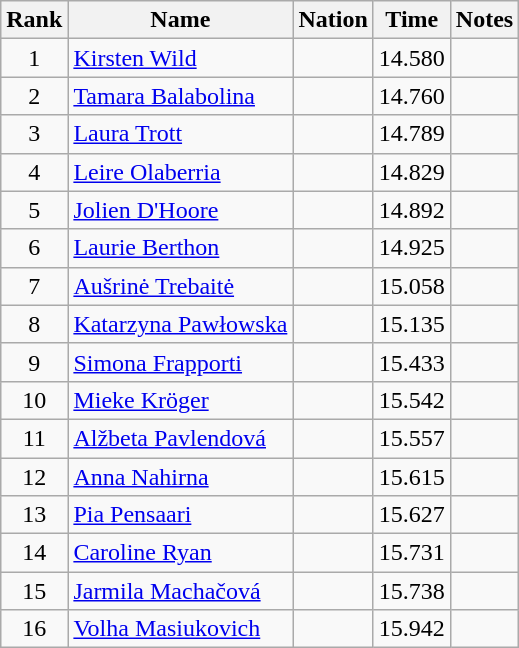<table class="wikitable sortable" style="text-align:center">
<tr>
<th>Rank</th>
<th>Name</th>
<th>Nation</th>
<th>Time</th>
<th>Notes</th>
</tr>
<tr>
<td>1</td>
<td align=left><a href='#'>Kirsten Wild</a></td>
<td align=left></td>
<td>14.580</td>
<td></td>
</tr>
<tr>
<td>2</td>
<td align=left><a href='#'>Tamara Balabolina</a></td>
<td align=left></td>
<td>14.760</td>
<td></td>
</tr>
<tr>
<td>3</td>
<td align=left><a href='#'>Laura Trott</a></td>
<td align=left></td>
<td>14.789</td>
<td></td>
</tr>
<tr>
<td>4</td>
<td align=left><a href='#'>Leire Olaberria</a></td>
<td align=left></td>
<td>14.829</td>
<td></td>
</tr>
<tr>
<td>5</td>
<td align=left><a href='#'>Jolien D'Hoore</a></td>
<td align=left></td>
<td>14.892</td>
<td></td>
</tr>
<tr>
<td>6</td>
<td align=left><a href='#'>Laurie Berthon</a></td>
<td align=left></td>
<td>14.925</td>
<td></td>
</tr>
<tr>
<td>7</td>
<td align=left><a href='#'>Aušrinė Trebaitė</a></td>
<td align=left></td>
<td>15.058</td>
<td></td>
</tr>
<tr>
<td>8</td>
<td align=left><a href='#'>Katarzyna Pawłowska</a></td>
<td align=left></td>
<td>15.135</td>
<td></td>
</tr>
<tr>
<td>9</td>
<td align=left><a href='#'>Simona Frapporti</a></td>
<td align=left></td>
<td>15.433</td>
<td></td>
</tr>
<tr>
<td>10</td>
<td align=left><a href='#'>Mieke Kröger</a></td>
<td align=left></td>
<td>15.542</td>
<td></td>
</tr>
<tr>
<td>11</td>
<td align=left><a href='#'>Alžbeta Pavlendová</a></td>
<td align=left></td>
<td>15.557</td>
<td></td>
</tr>
<tr>
<td>12</td>
<td align=left><a href='#'>Anna Nahirna</a></td>
<td align=left></td>
<td>15.615</td>
<td></td>
</tr>
<tr>
<td>13</td>
<td align=left><a href='#'>Pia Pensaari</a></td>
<td align=left></td>
<td>15.627</td>
<td></td>
</tr>
<tr>
<td>14</td>
<td align=left><a href='#'>Caroline Ryan</a></td>
<td align=left></td>
<td>15.731</td>
<td></td>
</tr>
<tr>
<td>15</td>
<td align=left><a href='#'>Jarmila Machačová</a></td>
<td align=left></td>
<td>15.738</td>
<td></td>
</tr>
<tr>
<td>16</td>
<td align=left><a href='#'>Volha Masiukovich</a></td>
<td align=left></td>
<td>15.942</td>
<td></td>
</tr>
</table>
